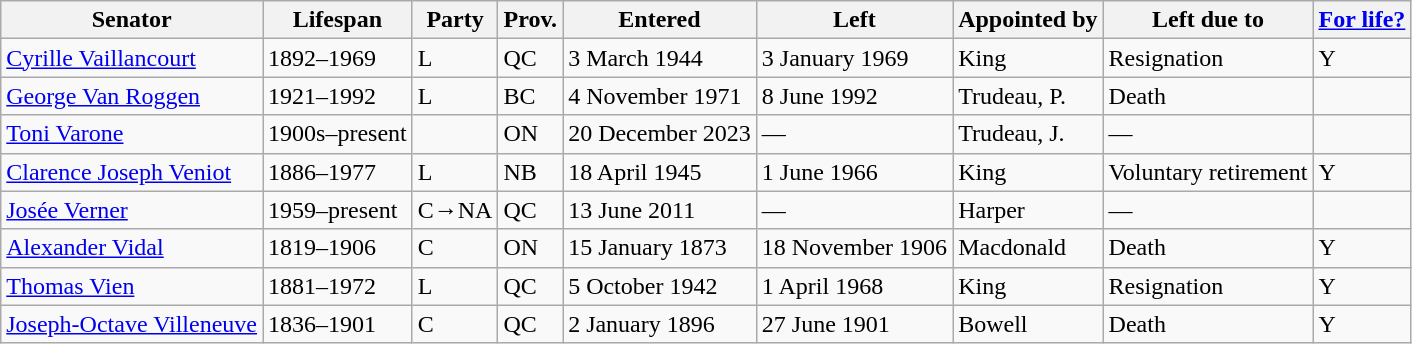<table class="wikitable sortable">
<tr>
<th>Senator</th>
<th>Lifespan</th>
<th>Party</th>
<th>Prov.</th>
<th>Entered</th>
<th>Left</th>
<th>Appointed by</th>
<th>Left due to</th>
<th><a href='#'>For life?</a></th>
</tr>
<tr>
<td><a href='#'>Cyrille Vaillancourt</a></td>
<td>1892–1969</td>
<td>L</td>
<td>QC</td>
<td>3 March 1944</td>
<td>3 January 1969</td>
<td>King</td>
<td>Resignation</td>
<td>Y</td>
</tr>
<tr>
<td><a href='#'>George Van Roggen</a></td>
<td>1921–1992</td>
<td>L</td>
<td>BC</td>
<td>4 November 1971</td>
<td>8 June 1992</td>
<td>Trudeau, P.</td>
<td>Death</td>
<td></td>
</tr>
<tr>
<td><a href='#'>Toni Varone</a></td>
<td>1900s–present</td>
<td></td>
<td>ON</td>
<td>20 December 2023</td>
<td>—</td>
<td>Trudeau, J.</td>
<td>—</td>
<td></td>
</tr>
<tr>
<td><a href='#'>Clarence Joseph Veniot</a></td>
<td>1886–1977</td>
<td>L</td>
<td>NB</td>
<td>18 April 1945</td>
<td>1 June 1966</td>
<td>King</td>
<td>Voluntary retirement</td>
<td>Y</td>
</tr>
<tr>
<td><a href='#'>Josée Verner</a></td>
<td>1959–present</td>
<td>C→NA</td>
<td>QC</td>
<td>13 June 2011</td>
<td>—</td>
<td>Harper</td>
<td>—</td>
<td></td>
</tr>
<tr>
<td><a href='#'>Alexander Vidal</a></td>
<td>1819–1906</td>
<td>C</td>
<td>ON</td>
<td>15 January 1873</td>
<td>18 November 1906</td>
<td>Macdonald</td>
<td>Death</td>
<td>Y</td>
</tr>
<tr>
<td><a href='#'>Thomas Vien</a></td>
<td>1881–1972</td>
<td>L</td>
<td>QC</td>
<td>5 October 1942</td>
<td>1 April 1968</td>
<td>King</td>
<td>Resignation</td>
<td>Y</td>
</tr>
<tr>
<td><a href='#'>Joseph-Octave Villeneuve</a></td>
<td>1836–1901</td>
<td>C</td>
<td>QC</td>
<td>2 January 1896</td>
<td>27 June 1901</td>
<td>Bowell</td>
<td>Death</td>
<td>Y</td>
</tr>
</table>
